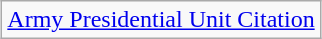<table class="wikitable" style="margin:1em auto; text-align:center;">
<tr>
<td colspan="3"><a href='#'>Army Presidential Unit Citation</a><br></td>
</tr>
</table>
